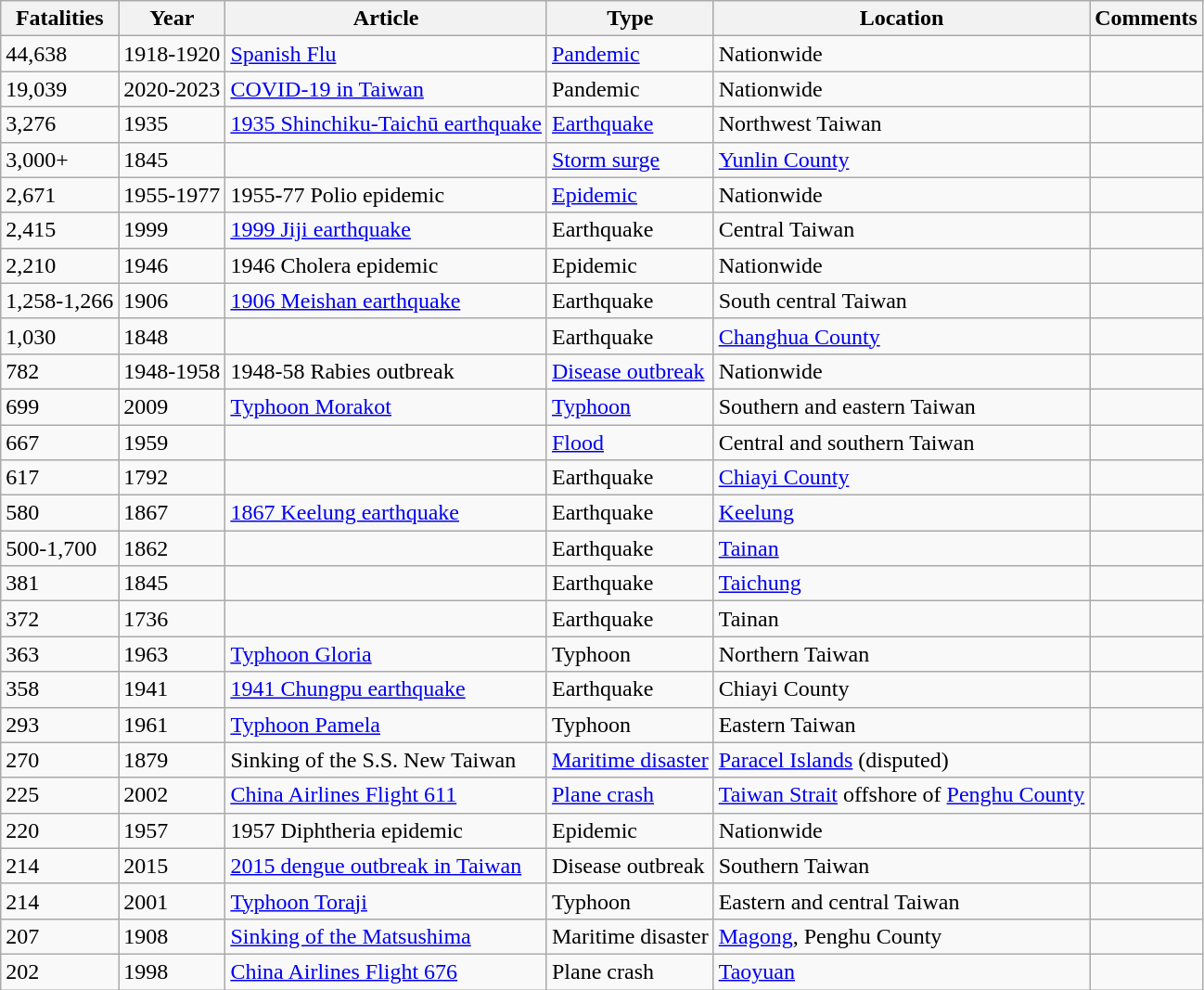<table class="wikitable sortable sticky-header" style=text-align:left" style="margin:1em auto;">
<tr>
<th data-sort-type="number">Fatalities</th>
<th>Year</th>
<th>Article</th>
<th>Type</th>
<th>Location</th>
<th>Comments</th>
</tr>
<tr>
<td>44,638</td>
<td>1918-1920</td>
<td><a href='#'>Spanish Flu</a></td>
<td><a href='#'>Pandemic</a></td>
<td>Nationwide</td>
<td></td>
</tr>
<tr>
<td>19,039</td>
<td>2020-2023</td>
<td><a href='#'>COVID-19 in Taiwan</a></td>
<td>Pandemic</td>
<td>Nationwide</td>
<td></td>
</tr>
<tr>
<td>3,276</td>
<td>1935</td>
<td><a href='#'>1935 Shinchiku-Taichū earthquake</a></td>
<td><a href='#'>Earthquake</a></td>
<td>Northwest Taiwan</td>
<td></td>
</tr>
<tr>
<td>3,000+</td>
<td>1845</td>
<td></td>
<td><a href='#'>Storm surge</a></td>
<td><a href='#'>Yunlin County</a></td>
<td></td>
</tr>
<tr>
<td>2,671</td>
<td>1955-1977</td>
<td>1955-77 Polio epidemic</td>
<td><a href='#'>Epidemic</a></td>
<td>Nationwide</td>
<td></td>
</tr>
<tr>
<td>2,415</td>
<td>1999</td>
<td><a href='#'>1999 Jiji earthquake</a></td>
<td>Earthquake</td>
<td>Central Taiwan</td>
<td></td>
</tr>
<tr>
<td>2,210</td>
<td>1946</td>
<td>1946 Cholera epidemic</td>
<td>Epidemic</td>
<td>Nationwide</td>
<td></td>
</tr>
<tr>
<td>1,258-1,266</td>
<td>1906</td>
<td><a href='#'>1906 Meishan earthquake</a></td>
<td>Earthquake</td>
<td>South central Taiwan</td>
<td></td>
</tr>
<tr>
<td>1,030</td>
<td>1848</td>
<td></td>
<td>Earthquake</td>
<td><a href='#'>Changhua County</a></td>
<td></td>
</tr>
<tr>
<td>782</td>
<td>1948-1958</td>
<td>1948-58 Rabies outbreak</td>
<td><a href='#'>Disease outbreak</a></td>
<td>Nationwide</td>
<td></td>
</tr>
<tr>
<td>699</td>
<td>2009</td>
<td><a href='#'>Typhoon Morakot</a></td>
<td><a href='#'>Typhoon</a></td>
<td>Southern and eastern Taiwan</td>
<td></td>
</tr>
<tr>
<td>667</td>
<td>1959</td>
<td></td>
<td><a href='#'>Flood</a></td>
<td>Central and southern Taiwan</td>
<td></td>
</tr>
<tr>
<td>617</td>
<td>1792</td>
<td></td>
<td>Earthquake</td>
<td><a href='#'>Chiayi County</a></td>
<td></td>
</tr>
<tr>
<td>580</td>
<td>1867</td>
<td><a href='#'>1867 Keelung earthquake</a></td>
<td>Earthquake</td>
<td><a href='#'>Keelung</a></td>
<td></td>
</tr>
<tr>
<td>500-1,700</td>
<td>1862</td>
<td></td>
<td>Earthquake</td>
<td><a href='#'>Tainan</a></td>
<td></td>
</tr>
<tr>
<td>381</td>
<td>1845</td>
<td></td>
<td>Earthquake</td>
<td><a href='#'>Taichung</a></td>
<td></td>
</tr>
<tr>
<td>372</td>
<td>1736</td>
<td></td>
<td>Earthquake</td>
<td>Tainan</td>
<td></td>
</tr>
<tr>
<td>363</td>
<td>1963</td>
<td><a href='#'>Typhoon Gloria</a></td>
<td>Typhoon</td>
<td>Northern Taiwan</td>
<td></td>
</tr>
<tr>
<td>358</td>
<td>1941</td>
<td><a href='#'>1941 Chungpu earthquake</a></td>
<td>Earthquake</td>
<td>Chiayi County</td>
<td></td>
</tr>
<tr>
<td>293</td>
<td>1961</td>
<td><a href='#'>Typhoon Pamela</a></td>
<td>Typhoon</td>
<td>Eastern Taiwan</td>
<td></td>
</tr>
<tr>
<td>270</td>
<td>1879</td>
<td>Sinking of the S.S. New Taiwan</td>
<td><a href='#'>Maritime disaster</a></td>
<td><a href='#'>Paracel Islands</a> (disputed)</td>
<td></td>
</tr>
<tr>
<td>225</td>
<td>2002</td>
<td><a href='#'>China Airlines Flight 611</a></td>
<td><a href='#'>Plane crash</a></td>
<td><a href='#'>Taiwan Strait</a> offshore of <a href='#'>Penghu County</a></td>
<td></td>
</tr>
<tr>
<td>220</td>
<td>1957</td>
<td>1957 Diphtheria epidemic</td>
<td>Epidemic</td>
<td>Nationwide</td>
<td></td>
</tr>
<tr>
<td>214</td>
<td>2015</td>
<td><a href='#'>2015 dengue outbreak in Taiwan</a></td>
<td>Disease outbreak</td>
<td>Southern Taiwan</td>
<td></td>
</tr>
<tr>
<td>214</td>
<td>2001</td>
<td><a href='#'>Typhoon Toraji</a></td>
<td>Typhoon</td>
<td>Eastern and central Taiwan</td>
<td></td>
</tr>
<tr>
<td>207</td>
<td>1908</td>
<td><a href='#'>Sinking of the Matsushima</a></td>
<td>Maritime disaster</td>
<td><a href='#'>Magong</a>, Penghu County</td>
<td></td>
</tr>
<tr>
<td>202</td>
<td>1998</td>
<td><a href='#'>China Airlines Flight 676</a></td>
<td>Plane crash</td>
<td><a href='#'>Taoyuan</a></td>
<td></td>
</tr>
</table>
